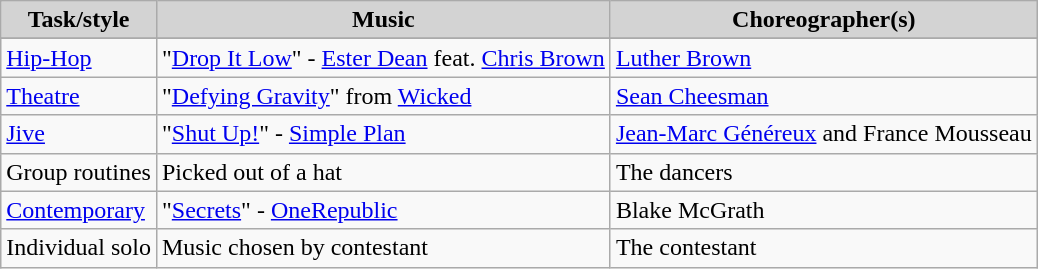<table class="wikitable">
<tr align="center" bgcolor="lightgrey">
<td><strong>Task/style</strong></td>
<td><strong>Music</strong></td>
<td><strong>Choreographer(s)</strong></td>
</tr>
<tr>
</tr>
<tr>
<td><a href='#'>Hip-Hop</a></td>
<td>"<a href='#'>Drop It Low</a>" - <a href='#'>Ester Dean</a> feat. <a href='#'>Chris Brown</a></td>
<td><a href='#'>Luther Brown</a></td>
</tr>
<tr>
<td><a href='#'>Theatre</a></td>
<td>"<a href='#'>Defying Gravity</a>" from <a href='#'>Wicked</a></td>
<td><a href='#'>Sean Cheesman</a></td>
</tr>
<tr>
<td><a href='#'>Jive</a></td>
<td>"<a href='#'>Shut Up!</a>" - <a href='#'>Simple Plan</a></td>
<td><a href='#'>Jean-Marc Généreux</a> and France Mousseau</td>
</tr>
<tr>
<td>Group routines</td>
<td>Picked out of a hat</td>
<td>The dancers</td>
</tr>
<tr>
<td><a href='#'>Contemporary</a></td>
<td>"<a href='#'>Secrets</a>" - <a href='#'>OneRepublic</a></td>
<td>Blake McGrath</td>
</tr>
<tr>
<td>Individual solo</td>
<td>Music chosen by contestant</td>
<td>The contestant</td>
</tr>
</table>
